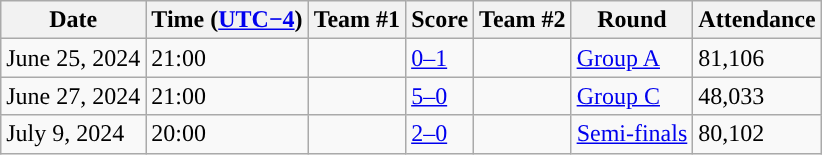<table class="wikitable sortable">
<tr>
<th style="text-align:center;">Date</th>
<th style="text-align:center;">Time (<a href='#'>UTC−4</a>)</th>
<th style="text-align:center;">Team #1</th>
<th style="text-align:center;">Score</th>
<th style="text-align:center;">Team #2</th>
<th style="text-align:center;">Round</th>
<th>Attendance</th>
</tr>
<tr>
<td>June 25, 2024</td>
<td>21:00</td>
<td></td>
<td><a href='#'>0–1</a></td>
<td><strong></strong></td>
<td><a href='#'>Group A</a></td>
<td>81,106</td>
</tr>
<tr>
<td>June 27, 2024</td>
<td>21:00</td>
<td><strong></strong></td>
<td><a href='#'>5–0</a></td>
<td></td>
<td><a href='#'>Group C</a></td>
<td>48,033</td>
</tr>
<tr>
<td>July 9, 2024</td>
<td>20:00</td>
<td><strong></strong></td>
<td><a href='#'>2–0</a></td>
<td></td>
<td><a href='#'>Semi-finals</a></td>
<td>80,102</td>
</tr>
</table>
